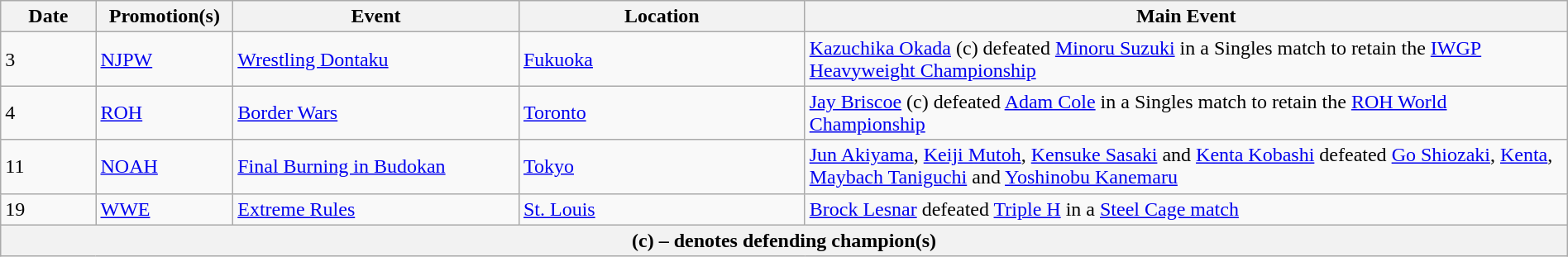<table class="wikitable" style="width:100%;">
<tr>
<th width=5%>Date</th>
<th width=5%>Promotion(s)</th>
<th width=15%>Event</th>
<th width=15%>Location</th>
<th width=40%>Main Event</th>
</tr>
<tr>
<td>3</td>
<td><a href='#'>NJPW</a></td>
<td><a href='#'>Wrestling Dontaku</a></td>
<td><a href='#'>Fukuoka</a></td>
<td><a href='#'>Kazuchika Okada</a> (c) defeated <a href='#'>Minoru Suzuki</a> in a Singles match to retain the <a href='#'>IWGP Heavyweight Championship</a></td>
</tr>
<tr>
<td>4</td>
<td><a href='#'>ROH</a></td>
<td><a href='#'>Border Wars</a></td>
<td><a href='#'>Toronto</a></td>
<td><a href='#'>Jay Briscoe</a> (c) defeated <a href='#'>Adam Cole</a> in a Singles match to retain the <a href='#'>ROH World Championship</a></td>
</tr>
<tr>
<td>11</td>
<td><a href='#'>NOAH</a></td>
<td><a href='#'>Final Burning in Budokan</a></td>
<td><a href='#'>Tokyo</a></td>
<td><a href='#'>Jun Akiyama</a>, <a href='#'>Keiji Mutoh</a>, <a href='#'>Kensuke Sasaki</a> and <a href='#'>Kenta Kobashi</a> defeated <a href='#'>Go Shiozaki</a>, <a href='#'>Kenta</a>, <a href='#'>Maybach Taniguchi</a> and <a href='#'>Yoshinobu Kanemaru</a></td>
</tr>
<tr>
<td>19</td>
<td><a href='#'>WWE</a></td>
<td><a href='#'>Extreme Rules</a></td>
<td><a href='#'>St. Louis</a></td>
<td><a href='#'>Brock Lesnar</a> defeated <a href='#'>Triple H</a> in a <a href='#'>Steel Cage match</a></td>
</tr>
<tr>
<th colspan="6">(c) – denotes defending champion(s)</th>
</tr>
</table>
